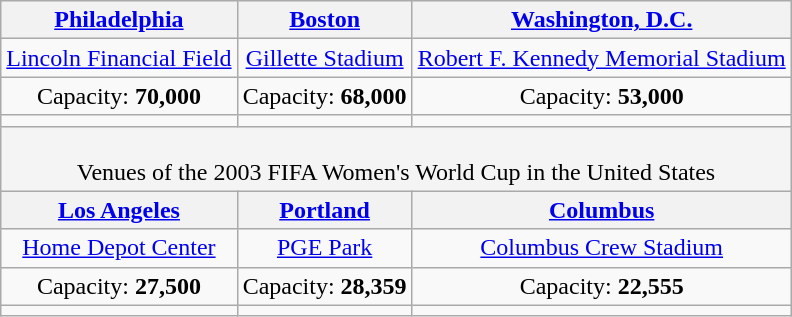<table class="wikitable" style="text-align:center">
<tr>
<th><a href='#'>Philadelphia</a></th>
<th><a href='#'>Boston</a><br></th>
<th><a href='#'>Washington, D.C.</a></th>
</tr>
<tr>
<td><a href='#'>Lincoln Financial Field</a></td>
<td><a href='#'>Gillette Stadium</a></td>
<td><a href='#'>Robert F. Kennedy Memorial Stadium</a></td>
</tr>
<tr>
<td>Capacity: <strong>70,000</strong></td>
<td>Capacity: <strong>68,000</strong></td>
<td>Capacity: <strong>53,000</strong></td>
</tr>
<tr>
<td></td>
<td></td>
<td></td>
</tr>
<tr style="text-align:center">
<td colspan="3" style="background:#f4f4f4;"><br>Venues of the 2003 FIFA Women's World Cup in the United States</td>
</tr>
<tr>
<th><a href='#'>Los Angeles</a><br></th>
<th><a href='#'>Portland</a></th>
<th><a href='#'>Columbus</a></th>
</tr>
<tr>
<td><a href='#'>Home Depot Center</a></td>
<td><a href='#'>PGE Park</a></td>
<td><a href='#'>Columbus Crew Stadium</a></td>
</tr>
<tr>
<td>Capacity: <strong>27,500</strong></td>
<td>Capacity: <strong>28,359</strong></td>
<td>Capacity: <strong>22,555</strong></td>
</tr>
<tr>
<td></td>
<td></td>
<td></td>
</tr>
</table>
